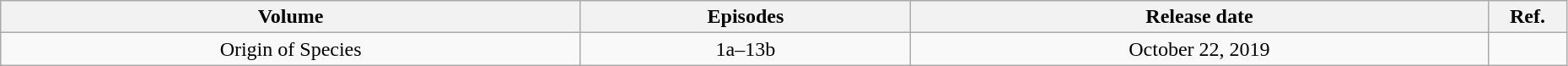<table class="wikitable" style="text-align: center; width: 98%;">
<tr>
<th>Volume</th>
<th>Episodes</th>
<th>Release date</th>
<th style="width:5%;">Ref.</th>
</tr>
<tr>
<td rowspan="21">Origin of Species</td>
<td>1a–13b</td>
<td>October 22, 2019</td>
<td></td>
</tr>
</table>
